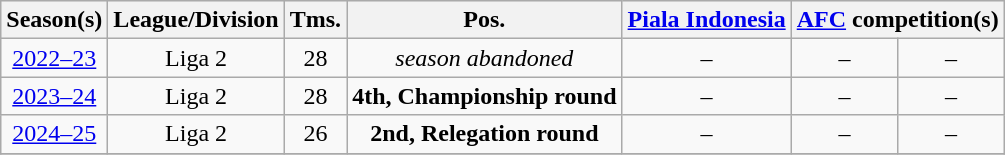<table class="wikitable" style="text-align:center">
<tr style="background:#efefef;">
<th>Season(s)</th>
<th>League/Division</th>
<th>Tms.</th>
<th>Pos.</th>
<th><a href='#'>Piala Indonesia</a></th>
<th colspan=2><a href='#'>AFC</a> competition(s)</th>
</tr>
<tr>
<td><a href='#'>2022–23</a></td>
<td>Liga 2</td>
<td>28</td>
<td><em>season abandoned</em></td>
<td>–</td>
<td>–</td>
<td>–</td>
</tr>
<tr>
<td><a href='#'>2023–24</a></td>
<td>Liga 2</td>
<td>28</td>
<td><strong>4th, Championship round</strong></td>
<td>–</td>
<td>–</td>
<td>–</td>
</tr>
<tr>
<td><a href='#'>2024–25</a></td>
<td>Liga 2</td>
<td>26</td>
<td><strong>2nd, Relegation round</strong></td>
<td>–</td>
<td>–</td>
<td>–</td>
</tr>
<tr>
</tr>
</table>
